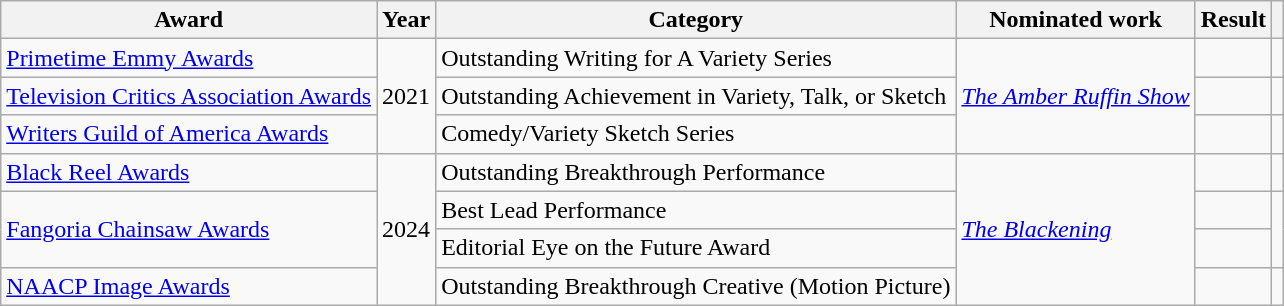<table class="wikitable sortable">
<tr>
<th>Award</th>
<th>Year</th>
<th>Category</th>
<th>Nominated work</th>
<th>Result</th>
<th></th>
</tr>
<tr>
<td><a href='#'>Primetime Emmy Awards</a></td>
<td rowspan="3">2021</td>
<td>Outstanding Writing for A Variety Series</td>
<td rowspan="3"><em><a href='#'>The Amber Ruffin Show</a></em></td>
<td></td>
<td></td>
</tr>
<tr>
<td><a href='#'>Television Critics Association Awards</a></td>
<td>Outstanding Achievement in Variety, Talk, or Sketch</td>
<td></td>
<td></td>
</tr>
<tr>
<td><a href='#'>Writers Guild of America Awards</a></td>
<td>Comedy/Variety Sketch Series</td>
<td></td>
<td></td>
</tr>
<tr>
<td><a href='#'>Black Reel Awards</a></td>
<td rowspan="4">2024</td>
<td>Outstanding Breakthrough Performance</td>
<td rowspan="4"><em><a href='#'>The Blackening</a></em></td>
<td></td>
<td></td>
</tr>
<tr>
<td rowspan="2"><a href='#'>Fangoria Chainsaw Awards</a></td>
<td>Best Lead Performance</td>
<td></td>
<td rowspan="2"></td>
</tr>
<tr>
<td>Editorial Eye on the Future Award</td>
<td></td>
</tr>
<tr>
<td><a href='#'>NAACP Image Awards</a></td>
<td>Outstanding Breakthrough Creative (Motion Picture)</td>
<td></td>
<td></td>
</tr>
</table>
